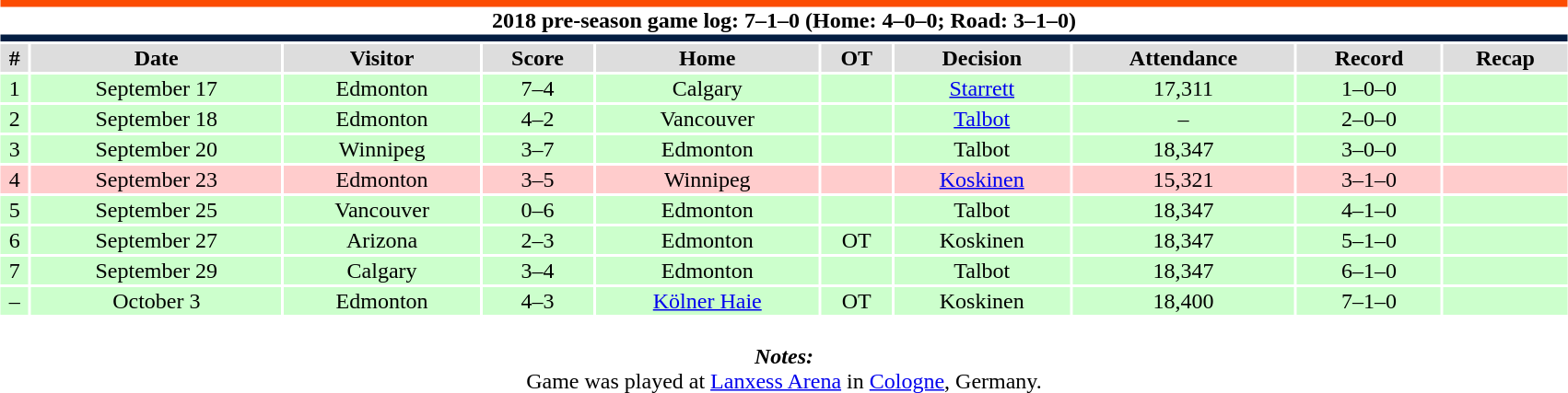<table class="toccolours collapsible collapsed" style="width:90%; clear:both; margin:1.5em auto; text-align:center;">
<tr>
<th colspan="10" style="background:#FFFFFF; border-top:#FC4C02 5px solid; border-bottom:#041E42 5px solid;">2018 pre-season game log: 7–1–0 (Home: 4–0–0; Road: 3–1–0)</th>
</tr>
<tr style="background:#ddd;">
<th>#</th>
<th>Date</th>
<th>Visitor</th>
<th>Score</th>
<th>Home</th>
<th>OT</th>
<th>Decision</th>
<th>Attendance</th>
<th>Record</th>
<th>Recap</th>
</tr>
<tr style="background:#cfc;">
<td>1</td>
<td>September 17</td>
<td>Edmonton</td>
<td>7–4</td>
<td>Calgary</td>
<td></td>
<td><a href='#'>Starrett</a></td>
<td>17,311</td>
<td>1–0–0</td>
<td></td>
</tr>
<tr style="background:#cfc;">
<td>2</td>
<td>September 18</td>
<td>Edmonton</td>
<td>4–2</td>
<td>Vancouver</td>
<td></td>
<td><a href='#'>Talbot</a></td>
<td>–</td>
<td>2–0–0</td>
<td></td>
</tr>
<tr style="background:#cfc;">
<td>3</td>
<td>September 20</td>
<td>Winnipeg</td>
<td>3–7</td>
<td>Edmonton</td>
<td></td>
<td>Talbot</td>
<td>18,347</td>
<td>3–0–0</td>
<td></td>
</tr>
<tr style="background:#fcc;">
<td>4</td>
<td>September 23</td>
<td>Edmonton</td>
<td>3–5</td>
<td>Winnipeg</td>
<td></td>
<td><a href='#'>Koskinen</a></td>
<td>15,321</td>
<td>3–1–0</td>
<td></td>
</tr>
<tr style="background:#cfc;">
<td>5</td>
<td>September 25</td>
<td>Vancouver</td>
<td>0–6</td>
<td>Edmonton</td>
<td></td>
<td>Talbot</td>
<td>18,347</td>
<td>4–1–0</td>
<td></td>
</tr>
<tr style="background:#cfc;">
<td>6</td>
<td>September 27</td>
<td>Arizona</td>
<td>2–3</td>
<td>Edmonton</td>
<td>OT</td>
<td>Koskinen</td>
<td>18,347</td>
<td>5–1–0</td>
<td></td>
</tr>
<tr style="background:#cfc;">
<td>7</td>
<td>September 29</td>
<td>Calgary</td>
<td>3–4</td>
<td>Edmonton</td>
<td></td>
<td>Talbot</td>
<td>18,347</td>
<td>6–1–0</td>
<td></td>
</tr>
<tr style="background:#cfc;">
<td>–</td>
<td>October 3</td>
<td>Edmonton</td>
<td>4–3</td>
<td><a href='#'>Kölner Haie</a></td>
<td>OT</td>
<td>Koskinen</td>
<td>18,400</td>
<td>7–1–0</td>
<td></td>
</tr>
<tr>
<td colspan="10" style="text-align:center;"><br><strong><em>Notes:</em></strong><br>
 Game was played at <a href='#'>Lanxess Arena</a> in <a href='#'>Cologne</a>, Germany.</td>
</tr>
</table>
